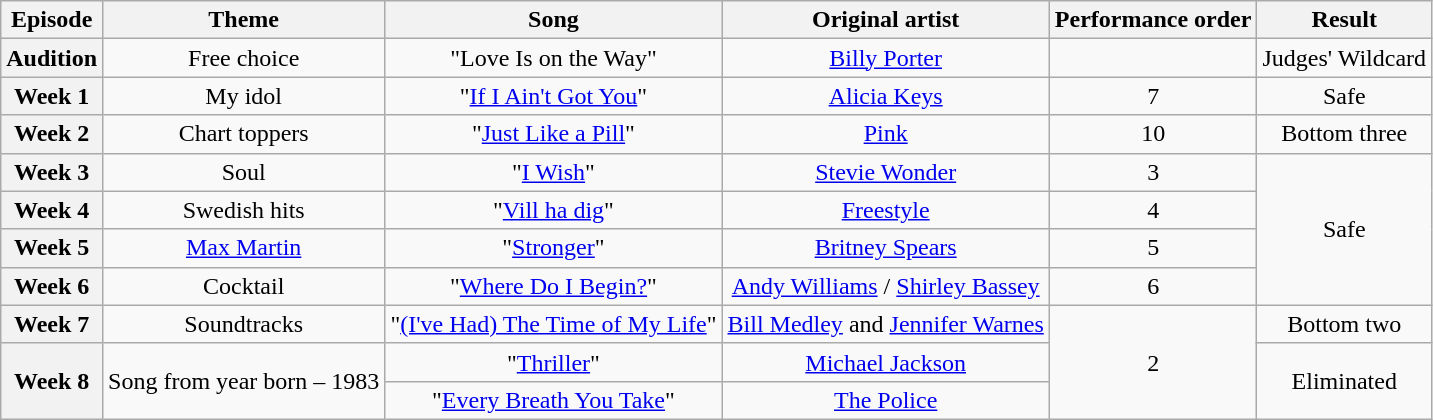<table class="wikitable" style="text-align:center;">
<tr>
<th scope="col">Episode</th>
<th scope="col">Theme</th>
<th scope="col">Song</th>
<th scope="col">Original artist</th>
<th scope="col">Performance order</th>
<th scope="col">Result</th>
</tr>
<tr>
<th scope="row">Audition</th>
<td>Free choice</td>
<td>"Love Is on the Way"</td>
<td><a href='#'>Billy Porter</a></td>
<td></td>
<td>Judges' Wildcard</td>
</tr>
<tr>
<th scope="row">Week 1</th>
<td>My idol</td>
<td>"<a href='#'>If I Ain't Got You</a>"</td>
<td><a href='#'>Alicia Keys</a></td>
<td>7</td>
<td>Safe</td>
</tr>
<tr>
<th scope="row">Week 2</th>
<td>Chart toppers</td>
<td>"<a href='#'>Just Like a Pill</a>"</td>
<td><a href='#'>Pink</a></td>
<td>10</td>
<td>Bottom three</td>
</tr>
<tr>
<th scope="row">Week 3</th>
<td>Soul</td>
<td>"<a href='#'>I Wish</a>"</td>
<td><a href='#'>Stevie Wonder</a></td>
<td>3</td>
<td rowspan=4>Safe</td>
</tr>
<tr>
<th scope="row">Week 4</th>
<td>Swedish hits</td>
<td>"<a href='#'>Vill ha dig</a>"</td>
<td><a href='#'>Freestyle</a></td>
<td>4</td>
</tr>
<tr>
<th scope="row">Week 5</th>
<td><a href='#'>Max Martin</a></td>
<td>"<a href='#'>Stronger</a>"</td>
<td><a href='#'>Britney Spears</a></td>
<td>5</td>
</tr>
<tr>
<th scope="row">Week 6</th>
<td>Cocktail</td>
<td>"<a href='#'>Where Do I Begin?</a>"</td>
<td><a href='#'>Andy Williams</a> / <a href='#'>Shirley Bassey</a></td>
<td>6</td>
</tr>
<tr>
<th scope="row">Week 7</th>
<td>Soundtracks</td>
<td>"<a href='#'>(I've Had) The Time of My Life</a>"</td>
<td><a href='#'>Bill Medley</a> and <a href='#'>Jennifer Warnes</a></td>
<td rowspan=3>2</td>
<td>Bottom two</td>
</tr>
<tr>
<th scope="row" rowspan="2">Week 8</th>
<td rowspan="2">Song from year born – 1983</td>
<td>"<a href='#'>Thriller</a>"</td>
<td><a href='#'>Michael Jackson</a></td>
<td rowspan="2">Eliminated</td>
</tr>
<tr>
<td>"<a href='#'>Every Breath You Take</a>"</td>
<td><a href='#'>The Police</a></td>
</tr>
</table>
